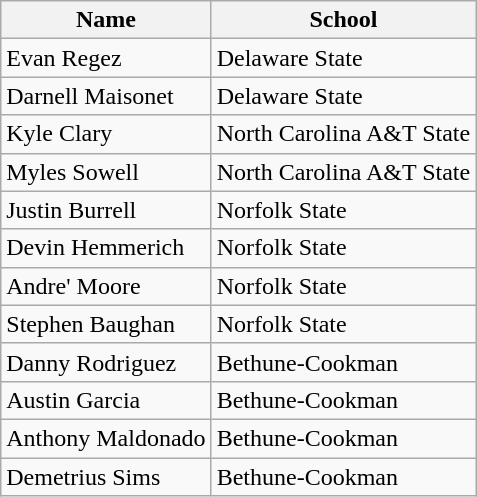<table class=wikitable>
<tr>
<th>Name</th>
<th>School</th>
</tr>
<tr>
<td>Evan Regez</td>
<td>Delaware State</td>
</tr>
<tr>
<td>Darnell Maisonet</td>
<td>Delaware State</td>
</tr>
<tr>
<td>Kyle Clary</td>
<td>North Carolina A&T State</td>
</tr>
<tr>
<td>Myles Sowell</td>
<td>North Carolina A&T State</td>
</tr>
<tr>
<td>Justin Burrell</td>
<td>Norfolk State</td>
</tr>
<tr>
<td>Devin Hemmerich</td>
<td>Norfolk State</td>
</tr>
<tr>
<td>Andre' Moore</td>
<td>Norfolk State</td>
</tr>
<tr>
<td>Stephen Baughan</td>
<td>Norfolk State</td>
</tr>
<tr>
<td>Danny Rodriguez</td>
<td>Bethune-Cookman</td>
</tr>
<tr>
<td>Austin Garcia</td>
<td>Bethune-Cookman</td>
</tr>
<tr>
<td>Anthony Maldonado</td>
<td>Bethune-Cookman</td>
</tr>
<tr>
<td>Demetrius Sims</td>
<td>Bethune-Cookman</td>
</tr>
</table>
